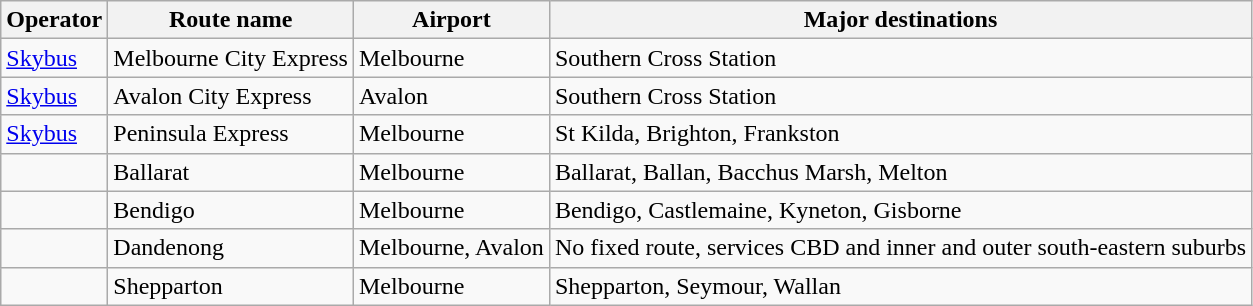<table class="wikitable sortable">
<tr>
<th>Operator</th>
<th>Route name</th>
<th>Airport</th>
<th>Major destinations</th>
</tr>
<tr>
<td><a href='#'>Skybus</a></td>
<td>Melbourne City Express</td>
<td>Melbourne</td>
<td>Southern Cross Station</td>
</tr>
<tr>
<td><a href='#'>Skybus</a></td>
<td>Avalon City Express</td>
<td>Avalon</td>
<td>Southern Cross Station</td>
</tr>
<tr>
<td><a href='#'>Skybus</a></td>
<td>Peninsula Express</td>
<td>Melbourne</td>
<td>St Kilda, Brighton, Frankston</td>
</tr>
<tr>
<td></td>
<td>Ballarat</td>
<td>Melbourne</td>
<td>Ballarat, Ballan, Bacchus Marsh, Melton</td>
</tr>
<tr>
<td></td>
<td>Bendigo</td>
<td>Melbourne</td>
<td>Bendigo, Castlemaine, Kyneton, Gisborne</td>
</tr>
<tr>
<td></td>
<td>Dandenong</td>
<td>Melbourne, Avalon</td>
<td>No fixed route, services CBD and inner and outer south-eastern suburbs</td>
</tr>
<tr>
<td></td>
<td>Shepparton</td>
<td>Melbourne</td>
<td>Shepparton, Seymour, Wallan</td>
</tr>
</table>
